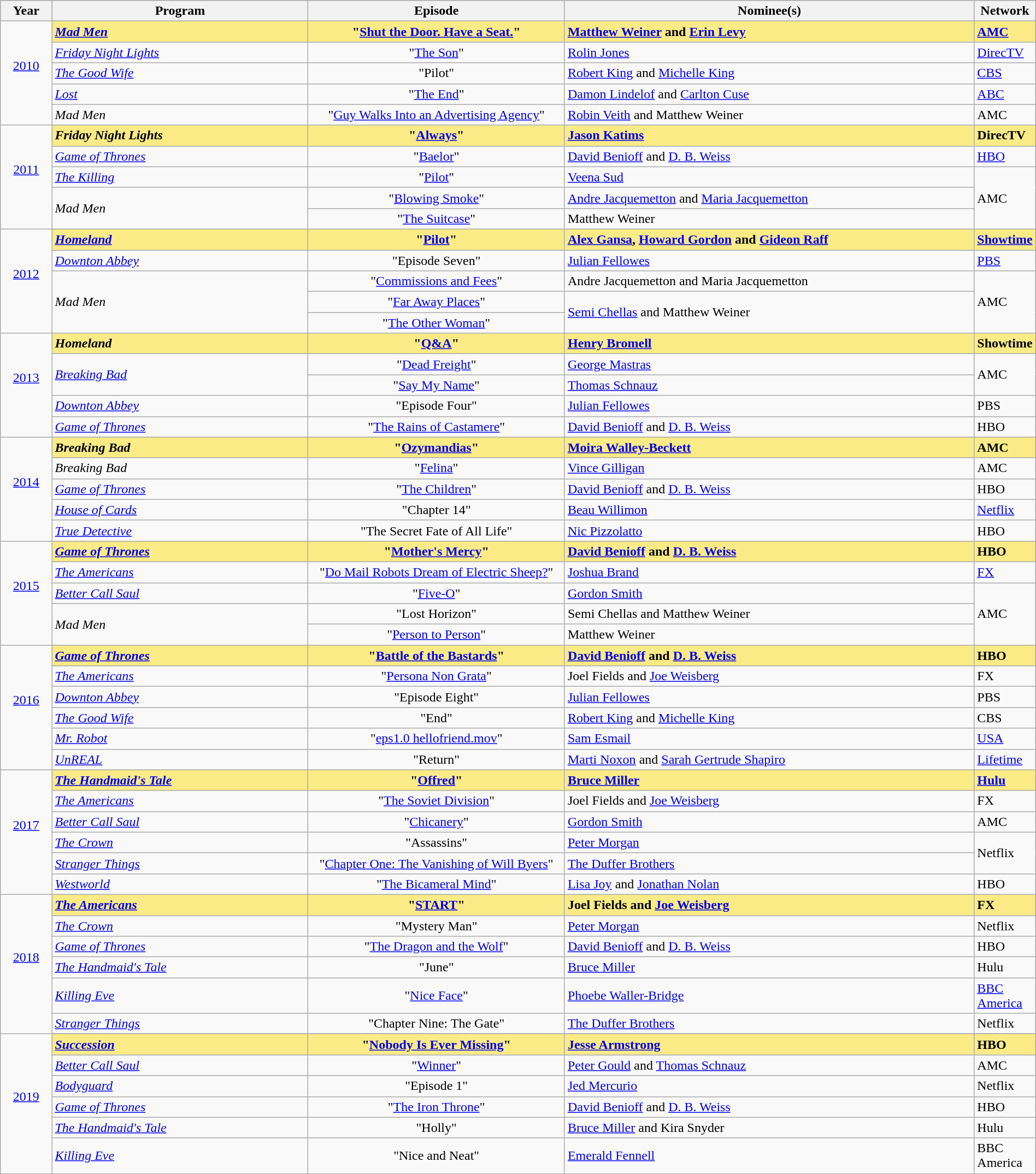<table class="wikitable" style="width:100%">
<tr bgcolor="#bebebe">
<th width="5%">Year</th>
<th width="25%">Program</th>
<th width="25%">Episode</th>
<th width="40%">Nominee(s)</th>
<th width="5%">Network</th>
</tr>
<tr>
<td rowspan="5" style="text-align:center"><a href='#'>2010</a><br><br></td>
<td style="background:#FAEB86"><strong><em><a href='#'>Mad Men</a></em></strong></td>
<td style="background:#FAEB86" align=center><strong>"<a href='#'>Shut the Door. Have a Seat.</a>"</strong></td>
<td style="background:#FAEB86"><strong><a href='#'>Matthew Weiner</a> and <a href='#'>Erin Levy</a></strong></td>
<td style="background:#FAEB86"><strong><a href='#'>AMC</a></strong></td>
</tr>
<tr>
<td><em><a href='#'>Friday Night Lights</a></em></td>
<td align=center>"<a href='#'>The Son</a>"</td>
<td><a href='#'>Rolin Jones</a></td>
<td><a href='#'>DirecTV</a></td>
</tr>
<tr>
<td><em><a href='#'>The Good Wife</a></em></td>
<td align=center>"Pilot"</td>
<td><a href='#'>Robert King</a> and <a href='#'>Michelle King</a></td>
<td><a href='#'>CBS</a></td>
</tr>
<tr>
<td><em><a href='#'>Lost</a></em></td>
<td align=center>"<a href='#'>The End</a>"</td>
<td><a href='#'>Damon Lindelof</a> and <a href='#'>Carlton Cuse</a></td>
<td><a href='#'>ABC</a></td>
</tr>
<tr>
<td><em>Mad Men</em></td>
<td align=center>"<a href='#'>Guy Walks Into an Advertising Agency</a>"</td>
<td><a href='#'>Robin Veith</a> and Matthew Weiner</td>
<td>AMC</td>
</tr>
<tr>
<td rowspan="5" style="text-align:center"><a href='#'>2011</a><br><br></td>
<td style="background:#FAEB86"><strong><em>Friday Night Lights</em></strong></td>
<td style="background:#FAEB86" align=center><strong>"<a href='#'>Always</a>"</strong></td>
<td style="background:#FAEB86"><strong><a href='#'>Jason Katims</a></strong></td>
<td style="background:#FAEB86"><strong>DirecTV</strong></td>
</tr>
<tr>
<td><em><a href='#'>Game of Thrones</a></em></td>
<td align=center>"<a href='#'>Baelor</a>"</td>
<td><a href='#'>David Benioff</a> and <a href='#'>D. B. Weiss</a></td>
<td><a href='#'>HBO</a></td>
</tr>
<tr>
<td><em><a href='#'>The Killing</a></em></td>
<td align=center>"<a href='#'>Pilot</a>"</td>
<td><a href='#'>Veena Sud</a></td>
<td rowspan="3">AMC</td>
</tr>
<tr>
<td rowspan="2"><em>Mad Men</em></td>
<td align=center>"<a href='#'>Blowing Smoke</a>"</td>
<td><a href='#'>Andre Jacquemetton</a> and <a href='#'>Maria Jacquemetton</a></td>
</tr>
<tr>
<td align=center>"<a href='#'>The Suitcase</a>"</td>
<td>Matthew Weiner</td>
</tr>
<tr>
<td rowspan="5" style="text-align:center"><a href='#'>2012</a><br><br></td>
<td style="background:#FAEB86"><strong><em><a href='#'>Homeland</a></em></strong></td>
<td style="background:#FAEB86" align=center><strong>"<a href='#'>Pilot</a>"</strong></td>
<td style="background:#FAEB86"><strong><a href='#'>Alex Gansa</a>, <a href='#'>Howard Gordon</a> and <a href='#'>Gideon Raff</a></strong></td>
<td style="background:#FAEB86"><strong><a href='#'>Showtime</a></strong></td>
</tr>
<tr>
<td><em><a href='#'>Downton Abbey</a></em></td>
<td align=center>"Episode Seven"</td>
<td><a href='#'>Julian Fellowes</a></td>
<td><a href='#'>PBS</a></td>
</tr>
<tr>
<td rowspan="3"><em>Mad Men</em></td>
<td align=center>"<a href='#'>Commissions and Fees</a>"</td>
<td>Andre Jacquemetton and Maria Jacquemetton</td>
<td rowspan="3">AMC</td>
</tr>
<tr>
<td align=center>"<a href='#'>Far Away Places</a>"</td>
<td rowspan="2"><a href='#'>Semi Chellas</a> and Matthew Weiner</td>
</tr>
<tr>
<td align=center>"<a href='#'>The Other Woman</a>"</td>
</tr>
<tr>
<td rowspan="5" style="text-align:center"><a href='#'>2013</a><br><br></td>
<td style="background:#FAEB86"><strong><em>Homeland</em></strong></td>
<td style="background:#FAEB86" align=center><strong>"<a href='#'>Q&A</a>"</strong></td>
<td style="background:#FAEB86"><strong><a href='#'>Henry Bromell</a></strong></td>
<td style="background:#FAEB86"><strong>Showtime</strong></td>
</tr>
<tr>
<td rowspan="2"><em><a href='#'>Breaking Bad</a></em></td>
<td align=center>"<a href='#'>Dead Freight</a>"</td>
<td><a href='#'>George Mastras</a></td>
<td rowspan="2">AMC</td>
</tr>
<tr>
<td align=center>"<a href='#'>Say My Name</a>"</td>
<td><a href='#'>Thomas Schnauz</a></td>
</tr>
<tr>
<td><em><a href='#'>Downton Abbey</a></em></td>
<td align=center>"Episode Four"</td>
<td><a href='#'>Julian Fellowes</a></td>
<td>PBS</td>
</tr>
<tr>
<td><em><a href='#'>Game of Thrones</a></em></td>
<td align=center>"<a href='#'>The Rains of Castamere</a>"</td>
<td><a href='#'>David Benioff</a> and <a href='#'>D. B. Weiss</a></td>
<td>HBO</td>
</tr>
<tr>
<td rowspan="5" style="text-align:center"><a href='#'>2014</a><br><br></td>
<td style="background:#FAEB86"><strong><em>Breaking Bad</em></strong></td>
<td style="background:#FAEB86" align=center><strong>"<a href='#'>Ozymandias</a>"</strong></td>
<td style="background:#FAEB86"><strong><a href='#'>Moira Walley-Beckett</a></strong></td>
<td style="background:#FAEB86"><strong>AMC</strong></td>
</tr>
<tr>
<td><em>Breaking Bad</em></td>
<td align=center>"<a href='#'>Felina</a>"</td>
<td><a href='#'>Vince Gilligan</a></td>
<td>AMC</td>
</tr>
<tr>
<td><em><a href='#'>Game of Thrones</a></em></td>
<td align=center>"<a href='#'>The Children</a>"</td>
<td><a href='#'>David Benioff</a> and <a href='#'>D. B. Weiss</a></td>
<td>HBO</td>
</tr>
<tr>
<td><em><a href='#'>House of Cards</a></em></td>
<td align=center>"Chapter 14"</td>
<td><a href='#'>Beau Willimon</a></td>
<td><a href='#'>Netflix</a></td>
</tr>
<tr>
<td><em><a href='#'>True Detective</a></em></td>
<td align=center>"The Secret Fate of All Life"</td>
<td><a href='#'>Nic Pizzolatto</a></td>
<td>HBO</td>
</tr>
<tr>
<td rowspan="5" style="text-align:center"><a href='#'>2015</a><br><br></td>
<td style="background:#FAEB86"><strong><em><a href='#'>Game of Thrones</a></em></strong></td>
<td style="background:#FAEB86" align=center><strong>"<a href='#'>Mother's Mercy</a>"</strong></td>
<td style="background:#FAEB86"><strong><a href='#'>David Benioff</a> and <a href='#'>D. B. Weiss</a></strong></td>
<td style="background:#FAEB86"><strong>HBO</strong></td>
</tr>
<tr>
<td><em><a href='#'>The Americans</a></em></td>
<td align=center>"<a href='#'>Do Mail Robots Dream of Electric Sheep?</a>"</td>
<td><a href='#'>Joshua Brand</a></td>
<td><a href='#'>FX</a></td>
</tr>
<tr>
<td><em><a href='#'>Better Call Saul</a></em></td>
<td align=center>"<a href='#'>Five-O</a>"</td>
<td><a href='#'>Gordon Smith</a></td>
<td rowspan="3">AMC</td>
</tr>
<tr>
<td rowspan="2"><em>Mad Men</em></td>
<td align=center>"Lost Horizon"</td>
<td>Semi Chellas and Matthew Weiner</td>
</tr>
<tr>
<td align=center>"<a href='#'>Person to Person</a>"</td>
<td>Matthew Weiner</td>
</tr>
<tr>
<td rowspan="6" style="text-align:center"><a href='#'>2016</a><br><br></td>
<td style="background:#FAEB86"><strong><em><a href='#'>Game of Thrones</a></em></strong></td>
<td style="background:#FAEB86" align=center><strong>"<a href='#'>Battle of the Bastards</a>"</strong></td>
<td style="background:#FAEB86"><strong><a href='#'>David Benioff</a> and <a href='#'>D. B. Weiss</a></strong></td>
<td style="background:#FAEB86"><strong>HBO</strong></td>
</tr>
<tr>
<td><em><a href='#'>The Americans</a></em></td>
<td align=center>"<a href='#'>Persona Non Grata</a>"</td>
<td>Joel Fields and <a href='#'>Joe Weisberg</a></td>
<td>FX</td>
</tr>
<tr>
<td><em><a href='#'>Downton Abbey</a></em></td>
<td align=center>"Episode Eight"</td>
<td><a href='#'>Julian Fellowes</a></td>
<td>PBS</td>
</tr>
<tr>
<td><em><a href='#'>The Good Wife</a></em></td>
<td align=center>"End"</td>
<td><a href='#'>Robert King</a> and <a href='#'>Michelle King</a></td>
<td>CBS</td>
</tr>
<tr>
<td><em><a href='#'>Mr. Robot</a></em></td>
<td align=center>"<a href='#'>eps1.0 hellofriend.mov</a>"</td>
<td><a href='#'>Sam Esmail</a></td>
<td><a href='#'>USA</a></td>
</tr>
<tr>
<td><em><a href='#'>UnREAL</a></em></td>
<td align=center>"Return"</td>
<td><a href='#'>Marti Noxon</a> and <a href='#'>Sarah Gertrude Shapiro</a></td>
<td><a href='#'>Lifetime</a></td>
</tr>
<tr>
<td rowspan="6" style="text-align:center"><a href='#'>2017</a><br><br></td>
<td style="background:#FAEB86"><strong><em><a href='#'>The Handmaid's Tale</a></em></strong></td>
<td style="background:#FAEB86" align=center><strong>"<a href='#'>Offred</a>"</strong></td>
<td style="background:#FAEB86"><strong><a href='#'>Bruce Miller</a></strong></td>
<td style="background:#FAEB86"><strong><a href='#'>Hulu</a></strong></td>
</tr>
<tr>
<td><em><a href='#'>The Americans</a></em></td>
<td align=center>"<a href='#'>The Soviet Division</a>"</td>
<td>Joel Fields and <a href='#'>Joe Weisberg</a></td>
<td>FX</td>
</tr>
<tr>
<td><em><a href='#'>Better Call Saul</a></em></td>
<td align=center>"<a href='#'>Chicanery</a>"</td>
<td><a href='#'>Gordon Smith</a></td>
<td>AMC</td>
</tr>
<tr>
<td><em><a href='#'>The Crown</a></em></td>
<td align=center>"Assassins"</td>
<td><a href='#'>Peter Morgan</a></td>
<td rowspan="2">Netflix</td>
</tr>
<tr>
<td><em><a href='#'>Stranger Things</a></em></td>
<td align=center>"<a href='#'>Chapter One: The Vanishing of Will Byers</a>"</td>
<td><a href='#'>The Duffer Brothers</a></td>
</tr>
<tr>
<td><em><a href='#'>Westworld</a></em></td>
<td align=center>"<a href='#'>The Bicameral Mind</a>"</td>
<td><a href='#'>Lisa Joy</a> and <a href='#'>Jonathan Nolan</a></td>
<td>HBO</td>
</tr>
<tr>
<td rowspan="6" style="text-align:center"><a href='#'>2018</a><br><br></td>
<td style="background:#FAEB86"><strong><em><a href='#'>The Americans</a></em></strong></td>
<td style="background:#FAEB86" align=center><strong>"<a href='#'>START</a>"</strong></td>
<td style="background:#FAEB86"><strong>Joel Fields and <a href='#'>Joe Weisberg</a></strong></td>
<td style="background:#FAEB86"><strong>FX</strong></td>
</tr>
<tr>
<td><em><a href='#'>The Crown</a></em></td>
<td align=center>"Mystery Man"</td>
<td><a href='#'>Peter Morgan</a></td>
<td>Netflix</td>
</tr>
<tr>
<td><em><a href='#'>Game of Thrones</a></em></td>
<td align=center>"<a href='#'>The Dragon and the Wolf</a>"</td>
<td><a href='#'>David Benioff</a> and <a href='#'>D. B. Weiss</a></td>
<td>HBO</td>
</tr>
<tr>
<td><em><a href='#'>The Handmaid's Tale</a></em></td>
<td align=center>"June"</td>
<td><a href='#'>Bruce Miller</a></td>
<td>Hulu</td>
</tr>
<tr>
<td><em><a href='#'>Killing Eve</a></em></td>
<td align=center>"<a href='#'>Nice Face</a>"</td>
<td><a href='#'>Phoebe Waller-Bridge</a></td>
<td><a href='#'>BBC America</a></td>
</tr>
<tr>
<td><em><a href='#'>Stranger Things</a></em></td>
<td align=center>"Chapter Nine: The Gate"</td>
<td><a href='#'>The Duffer Brothers</a></td>
<td>Netflix</td>
</tr>
<tr>
<td rowspan="7" style="text-align:center"><a href='#'>2019</a><br><br></td>
</tr>
<tr style="background:#FAEB86">
<td><strong><em><a href='#'>Succession</a></em></strong></td>
<td align=center><strong>"<a href='#'>Nobody Is Ever Missing</a>" </strong></td>
<td><strong><a href='#'>Jesse Armstrong</a></strong></td>
<td><strong>HBO</strong></td>
</tr>
<tr>
<td><em><a href='#'>Better Call Saul</a></em></td>
<td align=center>"<a href='#'>Winner</a>"</td>
<td><a href='#'>Peter Gould</a> and <a href='#'>Thomas Schnauz</a></td>
<td>AMC</td>
</tr>
<tr>
<td><em><a href='#'>Bodyguard</a></em></td>
<td align=center>"Episode 1"</td>
<td><a href='#'>Jed Mercurio</a></td>
<td>Netflix</td>
</tr>
<tr>
<td><em><a href='#'>Game of Thrones</a></em></td>
<td align=center>"<a href='#'>The Iron Throne</a>"</td>
<td><a href='#'>David Benioff</a> and <a href='#'>D. B. Weiss</a></td>
<td>HBO</td>
</tr>
<tr>
<td><em><a href='#'>The Handmaid's Tale</a></em></td>
<td align=center>"Holly"</td>
<td><a href='#'>Bruce Miller</a> and Kira Snyder</td>
<td>Hulu</td>
</tr>
<tr>
<td><em><a href='#'>Killing Eve</a></em></td>
<td align=center>"Nice and Neat"</td>
<td><a href='#'>Emerald Fennell</a></td>
<td>BBC America</td>
</tr>
</table>
